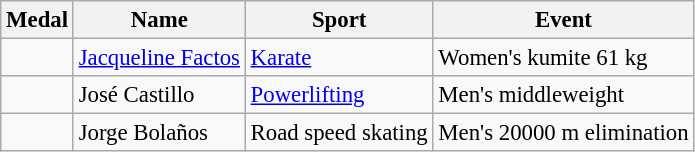<table class="wikitable sortable" style="font-size: 95%;">
<tr>
<th>Medal</th>
<th>Name</th>
<th>Sport</th>
<th>Event</th>
</tr>
<tr>
<td></td>
<td><a href='#'>Jacqueline Factos</a></td>
<td><a href='#'>Karate</a></td>
<td>Women's kumite 61 kg</td>
</tr>
<tr>
<td></td>
<td>José Castillo</td>
<td><a href='#'>Powerlifting</a></td>
<td>Men's middleweight</td>
</tr>
<tr>
<td></td>
<td>Jorge Bolaños</td>
<td>Road speed skating</td>
<td>Men's 20000 m elimination</td>
</tr>
</table>
